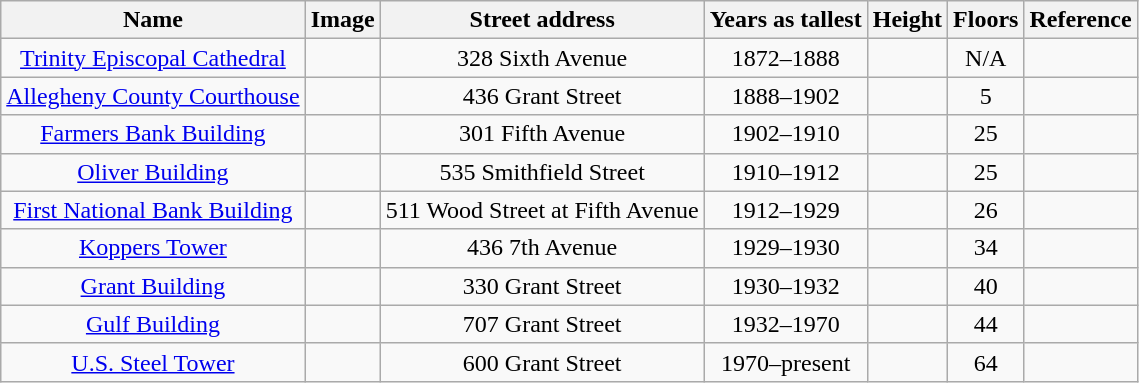<table class="wikitable sortable" style="text-align:center">
<tr>
<th>Name</th>
<th>Image</th>
<th>Street address</th>
<th>Years as tallest</th>
<th>Height<br></th>
<th>Floors</th>
<th class="unsortable">Reference</th>
</tr>
<tr>
<td><a href='#'>Trinity Episcopal Cathedral</a></td>
<td></td>
<td>328 Sixth Avenue</td>
<td>1872–1888</td>
<td></td>
<td>N/A</td>
<td align=left></td>
</tr>
<tr>
<td><a href='#'>Allegheny County Courthouse</a></td>
<td></td>
<td>436 Grant Street</td>
<td>1888–1902</td>
<td></td>
<td>5</td>
<td align=left></td>
</tr>
<tr>
<td><a href='#'>Farmers Bank Building</a></td>
<td></td>
<td>301 Fifth Avenue</td>
<td>1902–1910</td>
<td></td>
<td>25</td>
<td align=left></td>
</tr>
<tr>
<td><a href='#'>Oliver Building</a></td>
<td></td>
<td>535 Smithfield Street</td>
<td>1910–1912</td>
<td></td>
<td>25</td>
<td align=left></td>
</tr>
<tr>
<td><a href='#'>First National Bank Building</a></td>
<td></td>
<td>511 Wood Street at Fifth Avenue</td>
<td>1912–1929</td>
<td></td>
<td>26</td>
<td align=left></td>
</tr>
<tr>
<td><a href='#'>Koppers Tower</a></td>
<td></td>
<td>436 7th Avenue</td>
<td>1929–1930</td>
<td></td>
<td>34</td>
<td align=left></td>
</tr>
<tr>
<td><a href='#'>Grant Building</a></td>
<td></td>
<td>330 Grant Street</td>
<td>1930–1932</td>
<td></td>
<td>40</td>
<td align=left></td>
</tr>
<tr>
<td><a href='#'>Gulf Building</a></td>
<td></td>
<td>707 Grant Street</td>
<td>1932–1970</td>
<td></td>
<td>44</td>
<td align=left></td>
</tr>
<tr>
<td><a href='#'>U.S. Steel Tower</a></td>
<td></td>
<td>600 Grant Street</td>
<td>1970–present</td>
<td></td>
<td>64</td>
<td align=left></td>
</tr>
</table>
